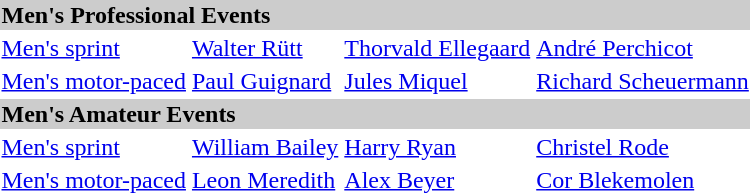<table>
<tr bgcolor="#cccccc">
<td colspan=7><strong>Men's Professional Events</strong></td>
</tr>
<tr>
<td><a href='#'>Men's sprint</a> <br></td>
<td><a href='#'>Walter Rütt</a><br></td>
<td><a href='#'>Thorvald Ellegaard</a><br></td>
<td><a href='#'>André Perchicot</a><br></td>
</tr>
<tr>
<td><a href='#'>Men's motor-paced</a><br></td>
<td><a href='#'>Paul Guignard</a><br></td>
<td><a href='#'>Jules Miquel</a><br></td>
<td><a href='#'>Richard Scheuermann</a><br></td>
</tr>
<tr bgcolor="#cccccc">
<td colspan=7><strong>Men's Amateur Events</strong></td>
</tr>
<tr>
<td><a href='#'>Men's sprint</a> <br></td>
<td><a href='#'>William Bailey</a> <br></td>
<td><a href='#'>Harry Ryan</a>  <br></td>
<td><a href='#'>Christel Rode</a><br></td>
</tr>
<tr>
<td><a href='#'>Men's motor-paced</a><br></td>
<td><a href='#'>Leon Meredith</a><br></td>
<td><a href='#'>Alex Beyer</a><br></td>
<td><a href='#'>Cor Blekemolen</a><br></td>
</tr>
</table>
